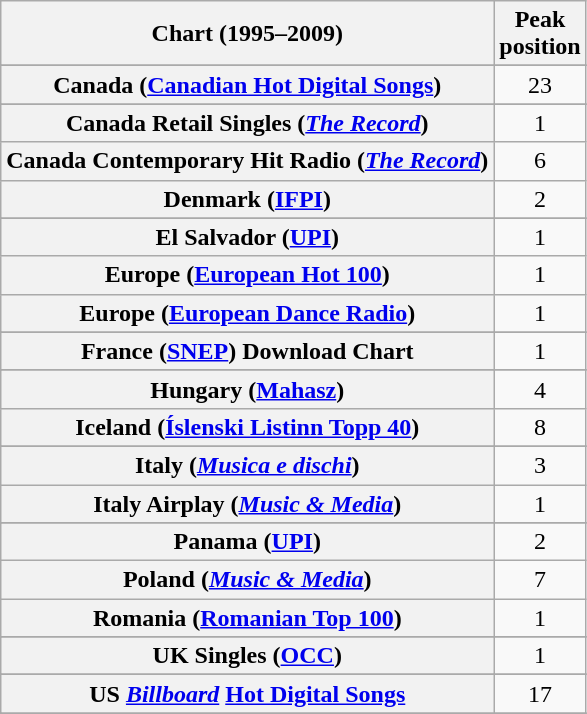<table class="wikitable sortable plainrowheaders" style="text-align:center">
<tr>
<th scope="col">Chart (1995–2009)</th>
<th scope="col">Peak<br>position</th>
</tr>
<tr>
</tr>
<tr>
</tr>
<tr>
</tr>
<tr>
</tr>
<tr>
<th scope="row">Canada (<a href='#'>Canadian Hot Digital Songs</a>)</th>
<td>23</td>
</tr>
<tr>
</tr>
<tr>
</tr>
<tr>
</tr>
<tr>
<th scope="row">Canada Retail Singles (<em><a href='#'>The Record</a></em>)</th>
<td>1</td>
</tr>
<tr>
<th scope="row">Canada Contemporary Hit Radio (<em><a href='#'>The Record</a></em>)</th>
<td>6</td>
</tr>
<tr>
<th scope="row">Denmark (<a href='#'>IFPI</a>)</th>
<td>2</td>
</tr>
<tr>
</tr>
<tr>
<th scope="row">El Salvador (<a href='#'>UPI</a>)</th>
<td>1</td>
</tr>
<tr>
<th scope="row">Europe (<a href='#'>European Hot 100</a>)</th>
<td>1</td>
</tr>
<tr>
<th scope="row">Europe (<a href='#'>European Dance Radio</a>)</th>
<td>1</td>
</tr>
<tr>
</tr>
<tr>
</tr>
<tr>
<th scope="row">France (<a href='#'>SNEP</a>) Download Chart</th>
<td>1</td>
</tr>
<tr>
</tr>
<tr>
<th scope="row">Hungary (<a href='#'>Mahasz</a>)</th>
<td>4</td>
</tr>
<tr>
<th scope="row">Iceland (<a href='#'>Íslenski Listinn Topp 40</a>)</th>
<td>8</td>
</tr>
<tr>
</tr>
<tr>
</tr>
<tr>
<th scope="row">Italy (<em><a href='#'>Musica e dischi</a></em>)</th>
<td>3</td>
</tr>
<tr>
<th scope="row">Italy Airplay (<em><a href='#'>Music & Media</a></em>)</th>
<td>1</td>
</tr>
<tr>
</tr>
<tr>
</tr>
<tr>
</tr>
<tr>
</tr>
<tr>
<th scope="row">Panama (<a href='#'>UPI</a>)</th>
<td>2</td>
</tr>
<tr>
<th scope="row">Poland (<em><a href='#'>Music & Media</a></em>)</th>
<td>7</td>
</tr>
<tr>
<th scope="row">Romania (<a href='#'>Romanian Top 100</a>)</th>
<td>1</td>
</tr>
<tr>
</tr>
<tr>
</tr>
<tr>
</tr>
<tr>
</tr>
<tr>
<th scope="row">UK Singles (<a href='#'>OCC</a>)</th>
<td>1</td>
</tr>
<tr>
</tr>
<tr>
<th scope="row">US <em><a href='#'>Billboard</a></em> <a href='#'>Hot Digital Songs</a></th>
<td>17</td>
</tr>
<tr>
</tr>
<tr>
</tr>
<tr>
</tr>
<tr>
</tr>
<tr>
</tr>
</table>
